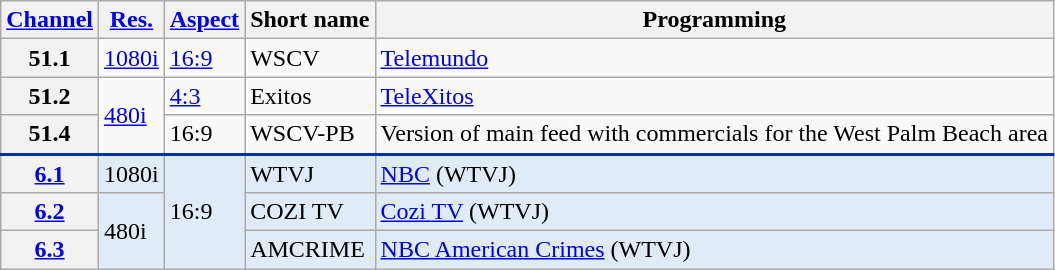<table class="wikitable">
<tr>
<th scope = "col"><a href='#'>Channel</a></th>
<th scope = "col"><a href='#'>Res.</a></th>
<th scope = "col"><a href='#'>Aspect</a></th>
<th scope = "col">Short name</th>
<th scope = "col">Programming</th>
</tr>
<tr>
<th scope = "row">51.1</th>
<td><a href='#'>1080i</a></td>
<td><a href='#'>16:9</a></td>
<td>WSCV</td>
<td><a href='#'>Telemundo</a></td>
</tr>
<tr>
<th scope = "row">51.2</th>
<td rowspan=2><a href='#'>480i</a></td>
<td><a href='#'>4:3</a></td>
<td>Exitos</td>
<td><a href='#'>TeleXitos</a></td>
</tr>
<tr>
<th scope = "row">51.4</th>
<td>16:9</td>
<td>WSCV-PB</td>
<td>Version of main feed with commercials for the West Palm Beach area</td>
</tr>
<tr style="background-color:#DFEBF6; border-top: 2px solid #003399;">
<th scope = "row"><a href='#'>6.1</a></th>
<td>1080i</td>
<td rowspan=3>16:9</td>
<td>WTVJ</td>
<td><a href='#'>NBC</a> (WTVJ)</td>
</tr>
<tr style="background-color:#DFEBF6;">
<th scope = "row"><a href='#'>6.2</a></th>
<td rowspan=2>480i</td>
<td>COZI TV</td>
<td><a href='#'>Cozi TV</a> (WTVJ)</td>
</tr>
<tr style="background-color:#DFEBF6;">
<th scope = "row"><a href='#'>6.3</a></th>
<td>AMCRIME</td>
<td><a href='#'>NBC American Crimes</a> (WTVJ)</td>
</tr>
</table>
